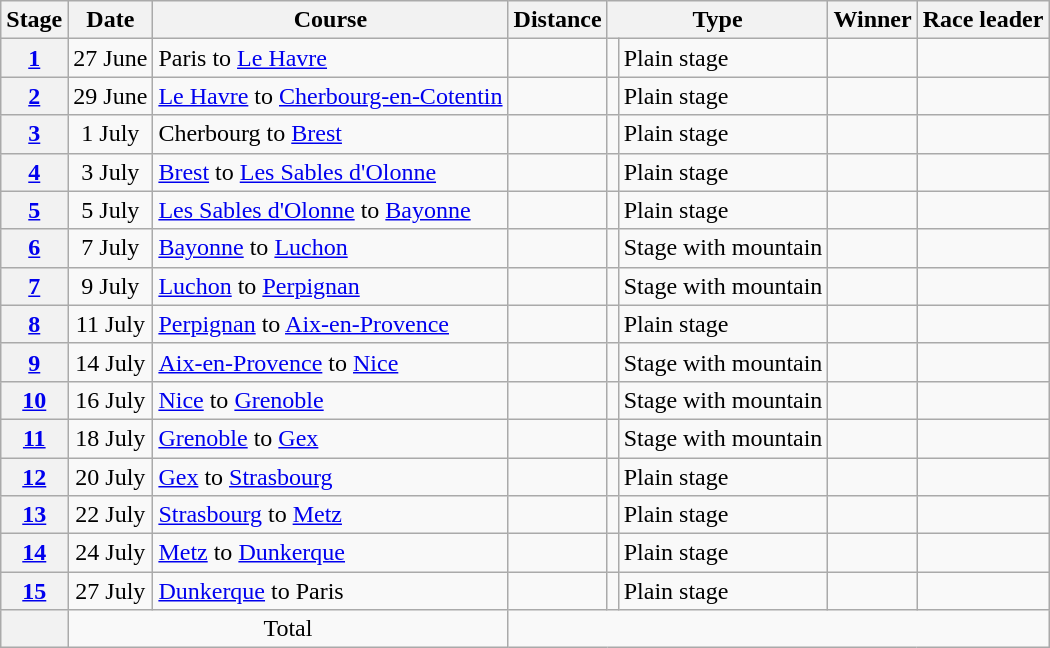<table class="wikitable">
<tr>
<th scope="col">Stage</th>
<th scope="col">Date</th>
<th scope="col">Course</th>
<th scope="col">Distance</th>
<th scope="col" colspan="2">Type</th>
<th scope="col">Winner</th>
<th scope="col">Race leader</th>
</tr>
<tr>
<th scope="row"><a href='#'>1</a></th>
<td style="text-align:center;">27 June</td>
<td>Paris to <a href='#'>Le Havre</a></td>
<td></td>
<td></td>
<td>Plain stage</td>
<td></td>
<td></td>
</tr>
<tr>
<th scope="row"><a href='#'>2</a></th>
<td style="text-align:center;">29 June</td>
<td><a href='#'>Le Havre</a> to <a href='#'>Cherbourg-en-Cotentin</a></td>
<td></td>
<td></td>
<td>Plain stage</td>
<td></td>
<td></td>
</tr>
<tr>
<th scope="row"><a href='#'>3</a></th>
<td style="text-align:center;">1 July</td>
<td>Cherbourg to <a href='#'>Brest</a></td>
<td></td>
<td></td>
<td>Plain stage</td>
<td></td>
<td></td>
</tr>
<tr>
<th scope="row"><a href='#'>4</a></th>
<td style="text-align:center;">3 July</td>
<td><a href='#'>Brest</a> to <a href='#'>Les Sables d'Olonne</a></td>
<td></td>
<td></td>
<td>Plain stage</td>
<td></td>
<td></td>
</tr>
<tr>
<th scope="row"><a href='#'>5</a></th>
<td style="text-align:center;">5 July</td>
<td><a href='#'>Les Sables d'Olonne</a> to <a href='#'>Bayonne</a></td>
<td></td>
<td></td>
<td>Plain stage</td>
<td></td>
<td></td>
</tr>
<tr>
<th scope="row"><a href='#'>6</a></th>
<td style="text-align:center;">7 July</td>
<td><a href='#'>Bayonne</a> to <a href='#'>Luchon</a></td>
<td></td>
<td></td>
<td>Stage with mountain</td>
<td></td>
<td></td>
</tr>
<tr>
<th scope="row"><a href='#'>7</a></th>
<td style="text-align:center;">9 July</td>
<td><a href='#'>Luchon</a> to <a href='#'>Perpignan</a></td>
<td></td>
<td></td>
<td>Stage with mountain</td>
<td></td>
<td></td>
</tr>
<tr>
<th scope="row"><a href='#'>8</a></th>
<td style="text-align:center;">11 July</td>
<td><a href='#'>Perpignan</a> to <a href='#'>Aix-en-Provence</a></td>
<td></td>
<td></td>
<td>Plain stage</td>
<td></td>
<td></td>
</tr>
<tr>
<th scope="row"><a href='#'>9</a></th>
<td style="text-align:center;">14 July</td>
<td><a href='#'>Aix-en-Provence</a> to <a href='#'>Nice</a></td>
<td></td>
<td></td>
<td>Stage with mountain</td>
<td></td>
<td></td>
</tr>
<tr>
<th scope="row"><a href='#'>10</a></th>
<td style="text-align:center;">16 July</td>
<td><a href='#'>Nice</a> to <a href='#'>Grenoble</a></td>
<td></td>
<td></td>
<td>Stage with mountain</td>
<td></td>
<td></td>
</tr>
<tr>
<th scope="row"><a href='#'>11</a></th>
<td style="text-align:center;">18 July</td>
<td><a href='#'>Grenoble</a> to <a href='#'>Gex</a></td>
<td></td>
<td></td>
<td>Stage with mountain</td>
<td></td>
<td></td>
</tr>
<tr>
<th scope="row"><a href='#'>12</a></th>
<td style="text-align:center;">20 July</td>
<td><a href='#'>Gex</a> to <a href='#'>Strasbourg</a></td>
<td></td>
<td></td>
<td>Plain stage</td>
<td></td>
<td></td>
</tr>
<tr>
<th scope="row"><a href='#'>13</a></th>
<td style="text-align:center;">22 July</td>
<td><a href='#'>Strasbourg</a> to <a href='#'>Metz</a></td>
<td></td>
<td></td>
<td>Plain stage</td>
<td></td>
<td></td>
</tr>
<tr>
<th scope="row"><a href='#'>14</a></th>
<td style="text-align:center;">24 July</td>
<td><a href='#'>Metz</a> to <a href='#'>Dunkerque</a></td>
<td></td>
<td></td>
<td>Plain stage</td>
<td></td>
<td></td>
</tr>
<tr>
<th scope="row"><a href='#'>15</a></th>
<td style="text-align:center;">27 July</td>
<td><a href='#'>Dunkerque</a> to Paris</td>
<td></td>
<td></td>
<td>Plain stage</td>
<td></td>
<td></td>
</tr>
<tr>
<th scope="row"></th>
<td colspan="2" style="text-align:center">Total</td>
<td colspan="5" style="text-align:center"></td>
</tr>
</table>
